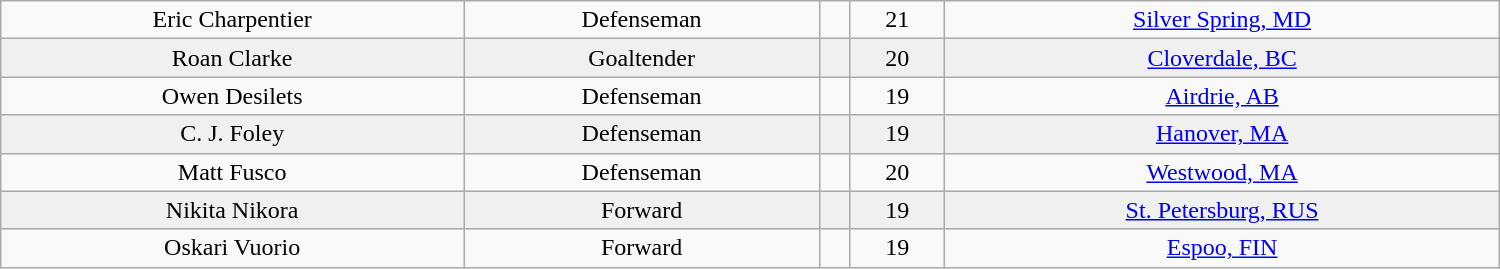<table class="wikitable" width=1000>
<tr align="center" bgcolor="">
<td>Eric Charpentier</td>
<td>Defenseman</td>
<td></td>
<td>21</td>
<td><a href='#'>Silver Spring, MD</a></td>
</tr>
<tr align="center" bgcolor="f0f0f0">
<td>Roan Clarke</td>
<td>Goaltender</td>
<td></td>
<td>20</td>
<td><a href='#'>Cloverdale, BC</a></td>
</tr>
<tr align="center" bgcolor="">
<td>Owen Desilets</td>
<td>Defenseman</td>
<td></td>
<td>19</td>
<td><a href='#'>Airdrie, AB</a></td>
</tr>
<tr align="center" bgcolor="f0f0f0">
<td>C. J. Foley</td>
<td>Defenseman</td>
<td></td>
<td>19</td>
<td><a href='#'>Hanover, MA</a></td>
</tr>
<tr align="center" bgcolor="">
<td>Matt Fusco</td>
<td>Defenseman</td>
<td></td>
<td>20</td>
<td><a href='#'>Westwood, MA</a></td>
</tr>
<tr align="center" bgcolor="f0f0f0">
<td>Nikita Nikora</td>
<td>Forward</td>
<td></td>
<td>19</td>
<td><a href='#'>St. Petersburg, RUS</a></td>
</tr>
<tr align="center" bgcolor="">
<td>Oskari Vuorio</td>
<td>Forward</td>
<td></td>
<td>19</td>
<td><a href='#'>Espoo, FIN</a></td>
</tr>
</table>
